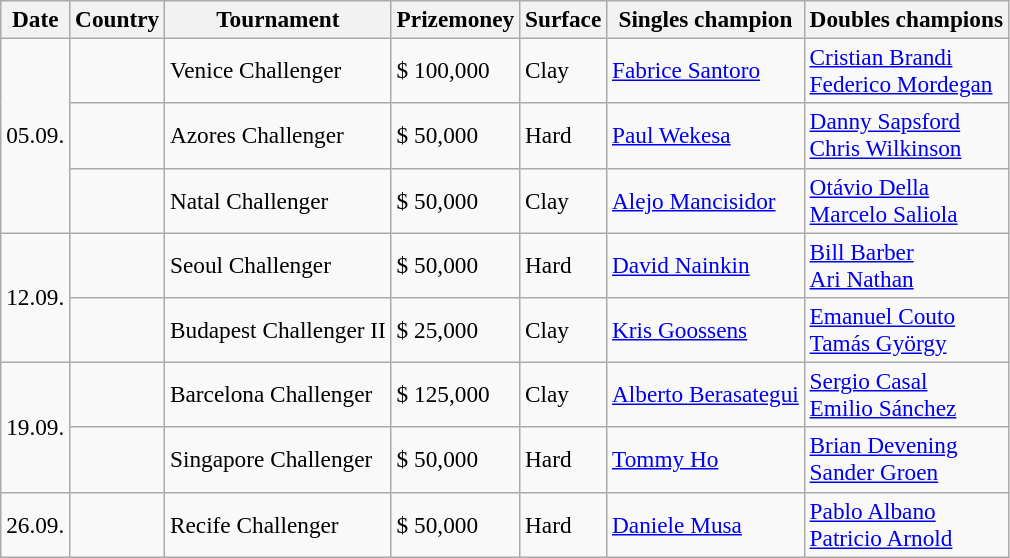<table class="sortable wikitable" style=font-size:97%>
<tr>
<th>Date</th>
<th>Country</th>
<th>Tournament</th>
<th>Prizemoney</th>
<th>Surface</th>
<th>Singles champion</th>
<th>Doubles champions</th>
</tr>
<tr>
<td rowspan="3">05.09.</td>
<td></td>
<td>Venice Challenger</td>
<td>$ 100,000</td>
<td>Clay</td>
<td> <a href='#'>Fabrice Santoro</a></td>
<td> <a href='#'>Cristian Brandi</a><br> <a href='#'>Federico Mordegan</a></td>
</tr>
<tr>
<td></td>
<td>Azores Challenger</td>
<td>$ 50,000</td>
<td>Hard</td>
<td> <a href='#'>Paul Wekesa</a></td>
<td> <a href='#'>Danny Sapsford</a><br> <a href='#'>Chris Wilkinson</a></td>
</tr>
<tr>
<td></td>
<td>Natal Challenger</td>
<td>$ 50,000</td>
<td>Clay</td>
<td> <a href='#'>Alejo Mancisidor</a></td>
<td> <a href='#'>Otávio Della</a><br> <a href='#'>Marcelo Saliola</a></td>
</tr>
<tr>
<td rowspan="2">12.09.</td>
<td></td>
<td>Seoul Challenger</td>
<td>$ 50,000</td>
<td>Hard</td>
<td> <a href='#'>David Nainkin</a></td>
<td> <a href='#'>Bill Barber</a><br> <a href='#'>Ari Nathan</a></td>
</tr>
<tr>
<td></td>
<td>Budapest Challenger II</td>
<td>$ 25,000</td>
<td>Clay</td>
<td> <a href='#'>Kris Goossens</a></td>
<td> <a href='#'>Emanuel Couto</a><br> <a href='#'>Tamás György</a></td>
</tr>
<tr>
<td rowspan="2">19.09.</td>
<td></td>
<td>Barcelona Challenger</td>
<td>$ 125,000</td>
<td>Clay</td>
<td> <a href='#'>Alberto Berasategui</a></td>
<td> <a href='#'>Sergio Casal</a><br> <a href='#'>Emilio Sánchez</a></td>
</tr>
<tr>
<td></td>
<td>Singapore Challenger</td>
<td>$ 50,000</td>
<td>Hard</td>
<td> <a href='#'>Tommy Ho</a></td>
<td> <a href='#'>Brian Devening</a><br> <a href='#'>Sander Groen</a></td>
</tr>
<tr>
<td>26.09.</td>
<td></td>
<td>Recife Challenger</td>
<td>$ 50,000</td>
<td>Hard</td>
<td> <a href='#'>Daniele Musa</a></td>
<td> <a href='#'>Pablo Albano</a><br> <a href='#'>Patricio Arnold</a></td>
</tr>
</table>
